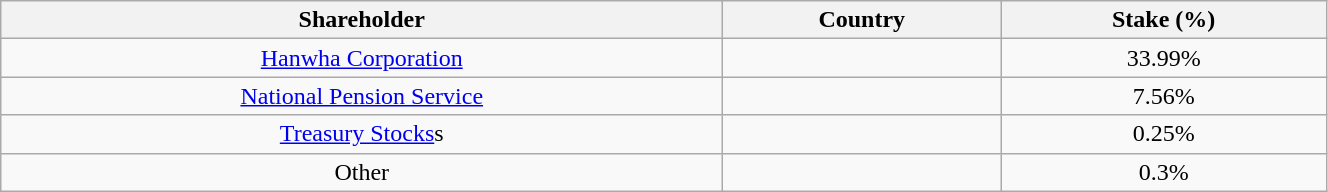<table class="wikitable" style="text-align:center; width:70%;">
<tr>
<th>Shareholder</th>
<th>Country</th>
<th>Stake (%)</th>
</tr>
<tr>
<td><a href='#'>Hanwha Corporation</a></td>
<td></td>
<td>33.99%</td>
</tr>
<tr>
<td><a href='#'>National Pension Service</a></td>
<td></td>
<td>7.56%</td>
</tr>
<tr>
<td><a href='#'>Treasury Stocks</a>s</td>
<td></td>
<td>0.25%</td>
</tr>
<tr>
<td>Other</td>
<td></td>
<td>0.3%</td>
</tr>
</table>
